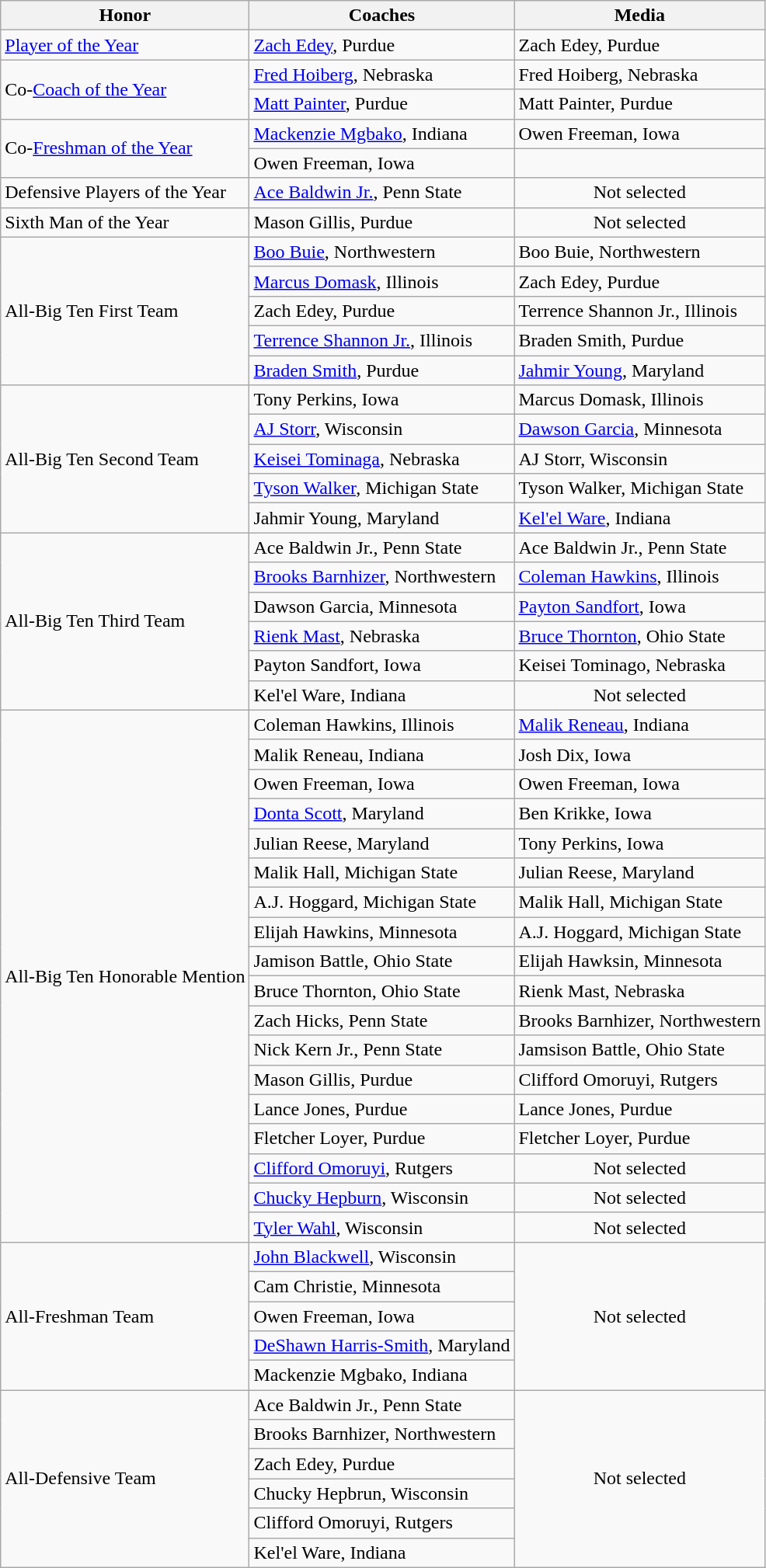<table class="wikitable" border="1">
<tr>
<th>Honor</th>
<th>Coaches</th>
<th>Media</th>
</tr>
<tr>
<td><a href='#'>Player of the Year</a></td>
<td><a href='#'>Zach Edey</a>, Purdue</td>
<td>Zach Edey, Purdue</td>
</tr>
<tr>
<td rowspan=2 valign=middle>Co-<a href='#'>Coach of the Year</a></td>
<td><a href='#'>Fred Hoiberg</a>, Nebraska</td>
<td>Fred Hoiberg, Nebraska</td>
</tr>
<tr>
<td><a href='#'>Matt Painter</a>, Purdue</td>
<td>Matt Painter, Purdue</td>
</tr>
<tr>
<td rowspan=2 valign=middle>Co-<a href='#'>Freshman of the Year</a></td>
<td><a href='#'>Mackenzie Mgbako</a>, Indiana</td>
<td>Owen Freeman, Iowa</td>
</tr>
<tr>
<td>Owen Freeman, Iowa</td>
</tr>
<tr>
<td>Defensive Players of the Year</td>
<td><a href='#'>Ace Baldwin Jr.</a>, Penn State</td>
<td align=center>Not selected</td>
</tr>
<tr>
<td>Sixth Man of the Year</td>
<td>Mason Gillis, Purdue</td>
<td align=center>Not selected</td>
</tr>
<tr>
<td rowspan="5" valign="middle">All-Big Ten First Team</td>
<td><a href='#'>Boo Buie</a>, Northwestern</td>
<td>Boo Buie, Northwestern</td>
</tr>
<tr>
<td><a href='#'>Marcus Domask</a>, Illinois</td>
<td>Zach Edey, Purdue</td>
</tr>
<tr>
<td>Zach Edey, Purdue</td>
<td>Terrence Shannon Jr., Illinois</td>
</tr>
<tr>
<td><a href='#'>Terrence Shannon Jr.</a>, Illinois</td>
<td>Braden Smith, Purdue</td>
</tr>
<tr>
<td><a href='#'>Braden Smith</a>, Purdue</td>
<td><a href='#'>Jahmir Young</a>, Maryland</td>
</tr>
<tr>
<td rowspan="5" valign="middle">All-Big Ten Second Team</td>
<td>Tony Perkins, Iowa</td>
<td>Marcus Domask, Illinois</td>
</tr>
<tr>
<td><a href='#'>AJ Storr</a>, Wisconsin</td>
<td><a href='#'>Dawson Garcia</a>, Minnesota</td>
</tr>
<tr>
<td><a href='#'>Keisei Tominaga</a>, Nebraska</td>
<td>AJ Storr, Wisconsin</td>
</tr>
<tr>
<td><a href='#'>Tyson Walker</a>, Michigan State</td>
<td>Tyson Walker, Michigan State</td>
</tr>
<tr>
<td>Jahmir Young, Maryland</td>
<td><a href='#'>Kel'el Ware</a>, Indiana</td>
</tr>
<tr>
<td rowspan=6 valign=middle>All-Big Ten Third Team</td>
<td>Ace Baldwin Jr., Penn State</td>
<td>Ace Baldwin Jr., Penn State</td>
</tr>
<tr>
<td><a href='#'>Brooks Barnhizer</a>, Northwestern</td>
<td><a href='#'>Coleman Hawkins</a>, Illinois</td>
</tr>
<tr>
<td>Dawson Garcia, Minnesota</td>
<td><a href='#'>Payton Sandfort</a>, Iowa</td>
</tr>
<tr>
<td><a href='#'>Rienk Mast</a>, Nebraska</td>
<td><a href='#'>Bruce Thornton</a>, Ohio State</td>
</tr>
<tr>
<td>Payton Sandfort, Iowa</td>
<td>Keisei Tominago, Nebraska</td>
</tr>
<tr>
<td>Kel'el Ware, Indiana</td>
<td align=center>Not selected</td>
</tr>
<tr>
<td rowspan=18 valign=middle>All-Big Ten Honorable Mention</td>
<td>Coleman Hawkins, Illinois</td>
<td><a href='#'>Malik Reneau</a>, Indiana</td>
</tr>
<tr>
<td>Malik Reneau, Indiana</td>
<td>Josh Dix, Iowa</td>
</tr>
<tr>
<td>Owen Freeman, Iowa</td>
<td>Owen Freeman, Iowa</td>
</tr>
<tr>
<td><a href='#'>Donta Scott</a>, Maryland</td>
<td>Ben Krikke, Iowa</td>
</tr>
<tr>
<td>Julian Reese, Maryland</td>
<td>Tony Perkins, Iowa</td>
</tr>
<tr>
<td>Malik Hall, Michigan State</td>
<td>Julian Reese, Maryland</td>
</tr>
<tr>
<td>A.J. Hoggard, Michigan State</td>
<td>Malik Hall, Michigan State</td>
</tr>
<tr>
<td>Elijah Hawkins, Minnesota</td>
<td>A.J. Hoggard, Michigan State</td>
</tr>
<tr>
<td>Jamison Battle, Ohio State</td>
<td>Elijah Hawksin, Minnesota</td>
</tr>
<tr>
<td>Bruce Thornton, Ohio State</td>
<td>Rienk Mast, Nebraska</td>
</tr>
<tr>
<td>Zach Hicks, Penn State</td>
<td>Brooks Barnhizer, Northwestern</td>
</tr>
<tr>
<td>Nick Kern Jr., Penn State</td>
<td>Jamsison Battle, Ohio State</td>
</tr>
<tr>
<td>Mason Gillis, Purdue</td>
<td>Clifford Omoruyi, Rutgers</td>
</tr>
<tr>
<td>Lance Jones, Purdue</td>
<td>Lance Jones, Purdue</td>
</tr>
<tr>
<td>Fletcher Loyer, Purdue</td>
<td>Fletcher Loyer, Purdue</td>
</tr>
<tr>
<td><a href='#'>Clifford Omoruyi</a>, Rutgers</td>
<td align=center>Not selected</td>
</tr>
<tr>
<td><a href='#'>Chucky Hepburn</a>, Wisconsin</td>
<td align=center>Not selected</td>
</tr>
<tr>
<td><a href='#'>Tyler Wahl</a>, Wisconsin</td>
<td align=center>Not selected</td>
</tr>
<tr>
<td rowspan=5 valign=middle>All-Freshman Team</td>
<td><a href='#'>John Blackwell</a>, Wisconsin</td>
<td rowspan=5 colspan=1 align=center>Not selected</td>
</tr>
<tr>
<td>Cam Christie, Minnesota</td>
</tr>
<tr>
<td>Owen Freeman, Iowa</td>
</tr>
<tr>
<td><a href='#'>DeShawn Harris-Smith</a>, Maryland</td>
</tr>
<tr>
<td>Mackenzie Mgbako, Indiana</td>
</tr>
<tr>
<td rowspan=6 valign=middle>All-Defensive Team</td>
<td>Ace Baldwin Jr., Penn State</td>
<td rowspan=6 colspan=1 align=center>Not selected</td>
</tr>
<tr>
<td>Brooks Barnhizer, Northwestern</td>
</tr>
<tr>
<td>Zach Edey, Purdue</td>
</tr>
<tr>
<td>Chucky Hepbrun, Wisconsin</td>
</tr>
<tr>
<td>Clifford Omoruyi, Rutgers</td>
</tr>
<tr>
<td>Kel'el Ware, Indiana</td>
</tr>
</table>
